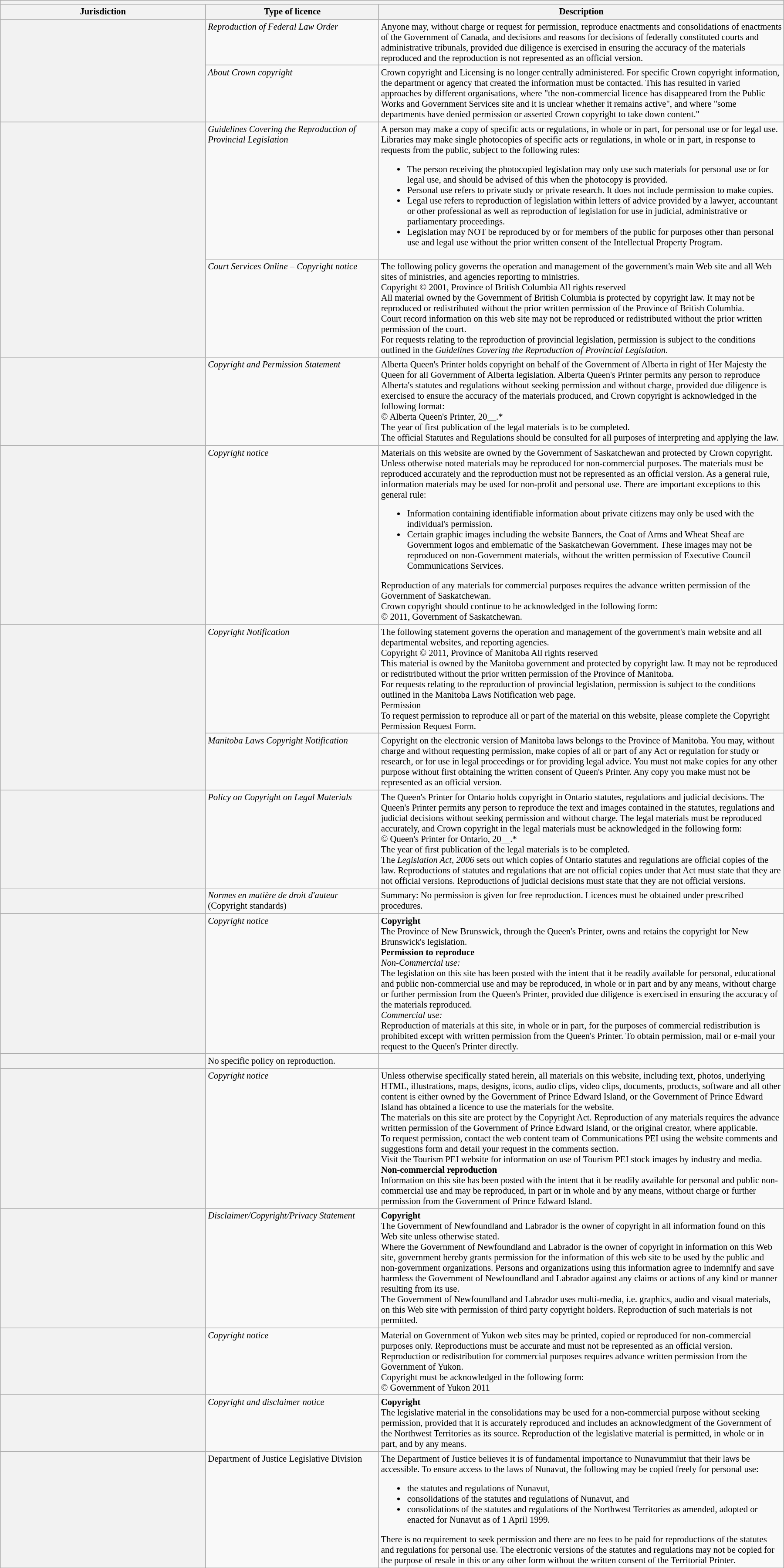<table class="wikitable floatleft mw-collapsible mw-collapsed" border= "1" style= "width:95%; font-size: 86%; float:left; margin-left:2em; margin-right:2em; margin-bottom:2em">
<tr>
<th colspan="3"></th>
</tr>
<tr>
<th scope="col" width="200">Jurisdiction</th>
<th scope="col" width="150">Type of licence</th>
<th scope="col" width="400">Description</th>
</tr>
<tr valign="top">
<th scope="row" align="left" rowspan="2"></th>
<td><em>Reproduction of Federal Law Order</em></td>
<td>Anyone may, without charge or request for permission, reproduce enactments and consolidations of enactments of the Government of Canada, and decisions and reasons for decisions of federally constituted courts and administrative tribunals, provided due diligence is exercised in ensuring the accuracy of the materials reproduced and the reproduction is not represented as an official version.</td>
</tr>
<tr valign="top">
<td><em>About Crown copyright</em></td>
<td> Crown copyright and Licensing is no longer centrally administered. For specific Crown copyright information, the department or agency that created the information must be contacted. This has resulted in varied approaches by different organisations, where "the non-commercial licence has disappeared from the Public Works and Government Services site and it is unclear whether it remains active", and where "some departments have denied permission or asserted Crown copyright to take down content."</td>
</tr>
<tr valign="top">
<th scope="row" align="left" rowspan="2"></th>
<td><em>Guidelines Covering the Reproduction of Provincial Legislation</em></td>
<td>A person may make a copy of specific acts or regulations, in whole or in part, for personal use or for legal use.<br>Libraries may make single photocopies of specific acts or regulations, in whole or in part, in response to requests from the public, subject to the following rules:<ul><li>The person receiving the photocopied legislation may only use such materials for personal use or for legal use, and should be advised of this when the photocopy is provided.</li><li>Personal use refers to private study or private research. It does not include permission to make copies.</li><li>Legal use refers to reproduction of legislation within letters of advice provided by a lawyer, accountant or other professional as well as reproduction of legislation for use in judicial, administrative or parliamentary proceedings.</li><li>Legislation may NOT be reproduced by or for members of the public for purposes other than personal use and legal use without the prior written consent of the Intellectual Property Program.</li></ul></td>
</tr>
<tr valign="top">
<td><em>Court Services Online – Copyright notice</em></td>
<td>The following policy governs the operation and management of the government's main Web site and all Web sites of ministries, and agencies reporting to ministries.<br>Copyright © 2001, Province of British Columbia
All rights reserved<br>All material owned by the Government of British Columbia is protected by copyright law. It may not be reproduced or redistributed without the prior written permission of the Province of British Columbia.<br>Court record information on this web site may not be reproduced or redistributed without the prior written permission of the court.<br>For requests relating to the reproduction of provincial legislation, permission is subject to the conditions outlined in the <em>Guidelines Covering the Reproduction of Provincial Legislation</em>.</td>
</tr>
<tr valign="top">
<th scope="row" align="left"></th>
<td><em>Copyright and Permission Statement</em></td>
<td>Alberta Queen's Printer holds copyright on behalf of the Government of Alberta in right of Her Majesty the Queen for all Government of Alberta legislation.  Alberta Queen's Printer permits any person to reproduce Alberta's statutes and regulations without seeking permission and without charge, provided due diligence is exercised to ensure the accuracy of the materials produced, and Crown copyright is acknowledged in the following format:<br>© Alberta Queen's Printer, 20__.*<br>The year of first publication of the legal materials is to be completed.<br>The official Statutes and Regulations should be consulted for all purposes of interpreting and applying the law.</td>
</tr>
<tr valign="top">
<th scope="row" align="left"></th>
<td><em>Copyright notice</em></td>
<td>Materials on this website are owned by the Government of Saskatchewan and protected by Crown copyright.<br>Unless otherwise noted materials may be reproduced for non-commercial purposes. The materials must be reproduced accurately and the reproduction must not be represented as an official version. As a general rule, information materials may be used for non-profit and personal use. There are important exceptions to this general rule:<ul><li>Information containing identifiable information about private citizens may only be used with the individual's permission.</li><li>Certain graphic images including the website Banners, the Coat of Arms and Wheat Sheaf are Government logos and emblematic of the Saskatchewan Government. These images may not be reproduced on non-Government materials, without the written permission of Executive Council Communications Services.</li></ul>Reproduction of any materials for commercial purposes requires the advance written permission of the Government of Saskatchewan.<br>Crown copyright should continue to be acknowledged in the following form:<br>© 2011, Government of Saskatchewan.</td>
</tr>
<tr valign="top">
<th scope="row" align="left" rowspan="2"></th>
<td><em>Copyright Notification</em></td>
<td>The following statement governs the operation and management of the government's main website and all departmental websites, and reporting agencies.<br>Copyright © 2011, Province of Manitoba
All rights reserved<br>This material is owned by the Manitoba government and protected by copyright law. It may not be reproduced or redistributed without the prior written permission of the Province of Manitoba.<br>For requests relating to the reproduction of provincial legislation, permission is subject to the conditions outlined in the Manitoba Laws Notification web page.<br>Permission<br>To request permission to reproduce all or part of the material on this website, please complete the Copyright Permission Request Form.</td>
</tr>
<tr valign="top">
<td><em>Manitoba Laws Copyright Notification</em></td>
<td>Copyright on the electronic version of Manitoba laws belongs to the Province of Manitoba. You may, without charge and without requesting permission, make copies of all or part of any Act or regulation for study or research, or for use in legal proceedings or for providing legal advice. You must not make copies for any other purpose without first obtaining the written consent of Queen's Printer. Any copy you make must not be represented as an official version.</td>
</tr>
<tr valign="top">
<th scope="row" align="left"></th>
<td><em>Policy on Copyright on Legal Materials</em></td>
<td>The Queen's Printer for Ontario holds copyright in Ontario statutes, regulations and judicial decisions. The Queen's Printer permits any person to reproduce the text and images contained in the statutes, regulations and judicial decisions without seeking permission and without charge. The legal materials must be reproduced accurately, and Crown copyright in the legal materials must be acknowledged in the following form:<br>© Queen's Printer for Ontario, 20__.*<br>The year of first publication of the legal materials is to be completed.<br>The <em>Legislation Act, 2006</em> sets out which copies of Ontario statutes and regulations are official copies of the law. Reproductions of statutes and regulations that are not official copies under that Act must state that they are not official versions. Reproductions of judicial decisions must state that they are not official versions.</td>
</tr>
<tr valign="top">
<th scope="row" align="left"></th>
<td><em> Normes en matière de droit d'auteur</em><br>(Copyright standards)</td>
<td>Summary: No permission is given for free reproduction. Licences must be obtained under prescribed procedures.</td>
</tr>
<tr valign="top">
<th scope="row" align="left"></th>
<td><em>Copyright notice</em></td>
<td><strong>Copyright</strong><br>The Province of New Brunswick, through the Queen's Printer, owns and retains the copyright for New Brunswick's legislation.<br><strong>Permission to reproduce</strong><br><em>Non-Commercial use:</em><br>The legislation on this site has been posted with the intent that it be readily available for personal, educational and public non-commercial use and may be reproduced, in whole or in part and by any means, without charge or further permission from the Queen's Printer, provided due diligence is exercised in ensuring the accuracy of the materials reproduced.<br><em>Commercial use:</em><br>Reproduction of materials at this site, in whole or in part, for the purposes of commercial redistribution is prohibited except with written permission from the Queen's Printer. To obtain permission, mail or e-mail your request to the Queen's Printer directly.</td>
</tr>
<tr valign="top">
<th scope="row" align="left"></th>
<td>No specific policy on reproduction.</td>
<td></td>
</tr>
<tr valign="top">
<th scope="row" align="left"></th>
<td><em>Copyright notice</em></td>
<td>Unless otherwise specifically stated herein, all materials on this website, including text, photos, underlying HTML, illustrations, maps, designs, icons, audio clips, video clips, documents, products, software and all other content is either owned by the Government of Prince Edward Island, or the Government of Prince Edward Island has obtained a licence to use the materials for the website.<br>The materials on this site are protect by the Copyright Act. Reproduction of any materials requires the advance written permission of the Government of Prince Edward Island, or the original creator, where applicable.<br>To request permission, contact the web content team of Communications PEI using the website comments and suggestions form and detail your request in the comments section.<br>Visit the Tourism PEI website for information on use of Tourism PEI stock images by industry and media.<br><strong>Non-commercial reproduction</strong><br>Information on this site has been posted with the intent that it be readily available for personal and public non-commercial use and may be reproduced, in part or in whole and by any means, without charge or further permission from the Government of Prince Edward Island.</td>
</tr>
<tr valign="top">
<th scope="row" align="left"></th>
<td><em>Disclaimer/Copyright/Privacy Statement</em></td>
<td><strong>Copyright</strong><br>The Government of Newfoundland and Labrador is the owner of copyright in all information found on this Web site unless otherwise stated.<br>Where the Government of Newfoundland and Labrador is the owner of copyright in information on this Web site, government hereby grants permission for the information of this web site to be used by the public and non-government organizations. Persons and organizations using this information agree to indemnify and save harmless the Government of Newfoundland and Labrador against any claims or actions of any kind or manner resulting from its use.<br>The Government of Newfoundland and Labrador uses multi-media, i.e. graphics, audio and visual materials, on this Web site with permission of third party copyright holders. Reproduction of such materials is not permitted.</td>
</tr>
<tr valign="top">
<th scope="row" align="left"></th>
<td><em>Copyright notice</em></td>
<td>Material on Government of Yukon web sites may be printed, copied or reproduced for non-commercial purposes only. Reproductions must be accurate and must not be represented as an official version. Reproduction or redistribution for commercial purposes requires advance written permission from the Government of Yukon.<br>Copyright must be acknowledged in the following form:<br>© Government of Yukon 2011</td>
</tr>
<tr valign="top">
<th scope="row" align="left"></th>
<td><em>Copyright and disclaimer notice</em></td>
<td><strong>Copyright</strong><br>The legislative material in the consolidations may be used for a non-commercial purpose without seeking permission, provided that it is accurately reproduced and includes an acknowledgment of the Government of the Northwest Territories as its source. Reproduction of the legislative material is permitted, in whole or in part, and by any means.</td>
</tr>
<tr valign="top">
<th scope="row" align="left"></th>
<td>Department of Justice Legislative Division</td>
<td>The Department of Justice believes it is of fundamental importance to Nunavummiut that their laws be accessible. To ensure access to the laws of Nunavut, the following may be copied freely for personal use:<br><ul><li>the statutes and regulations of Nunavut,</li><li>consolidations of the statutes and regulations of Nunavut, and</li><li>consolidations of the statutes and regulations of the Northwest Territories as amended, adopted or enacted for Nunavut as of 1 April 1999.</li></ul>There is no requirement to seek permission and there are no fees to be paid for reproductions of the statutes and regulations for personal use. The electronic versions of the statutes and regulations may not be copied for the purpose of resale in this or any other form without the written consent of the Territorial Printer.</td>
</tr>
</table>
